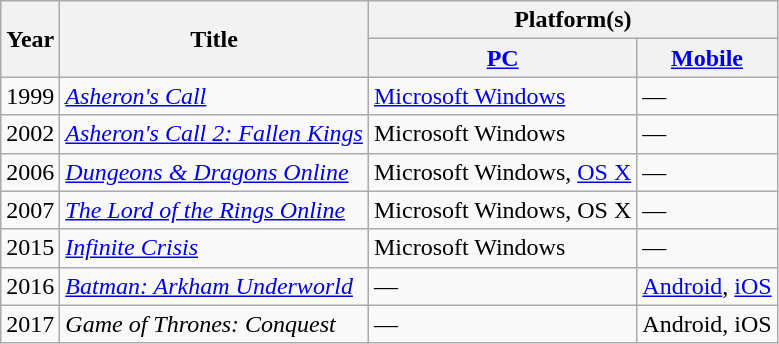<table class="wikitable sortable">
<tr>
<th rowspan="2">Year</th>
<th rowspan="2">Title</th>
<th colspan="4">Platform(s)</th>
</tr>
<tr>
<th scope="col"><a href='#'>PC</a></th>
<th scope="col"><a href='#'>Mobile</a></th>
</tr>
<tr>
<td>1999</td>
<td><em><a href='#'>Asheron's Call</a></em></td>
<td><a href='#'>Microsoft Windows</a></td>
<td>—</td>
</tr>
<tr>
<td>2002</td>
<td><em><a href='#'>Asheron's Call 2: Fallen Kings</a></em></td>
<td>Microsoft Windows</td>
<td>—</td>
</tr>
<tr>
<td>2006</td>
<td><em><a href='#'>Dungeons & Dragons Online</a></em></td>
<td>Microsoft Windows, <a href='#'>OS X</a></td>
<td>—</td>
</tr>
<tr>
<td>2007</td>
<td><em><a href='#'>The Lord of the Rings Online</a></em></td>
<td>Microsoft Windows, OS X</td>
<td>—</td>
</tr>
<tr>
<td>2015</td>
<td><em><a href='#'>Infinite Crisis</a></em></td>
<td>Microsoft Windows</td>
<td>—</td>
</tr>
<tr>
<td>2016</td>
<td><em><a href='#'>Batman: Arkham Underworld</a></em></td>
<td>—</td>
<td><a href='#'>Android</a>, <a href='#'>iOS</a></td>
</tr>
<tr>
<td>2017</td>
<td><em>Game of Thrones: Conquest</em></td>
<td>—</td>
<td>Android, iOS</td>
</tr>
</table>
